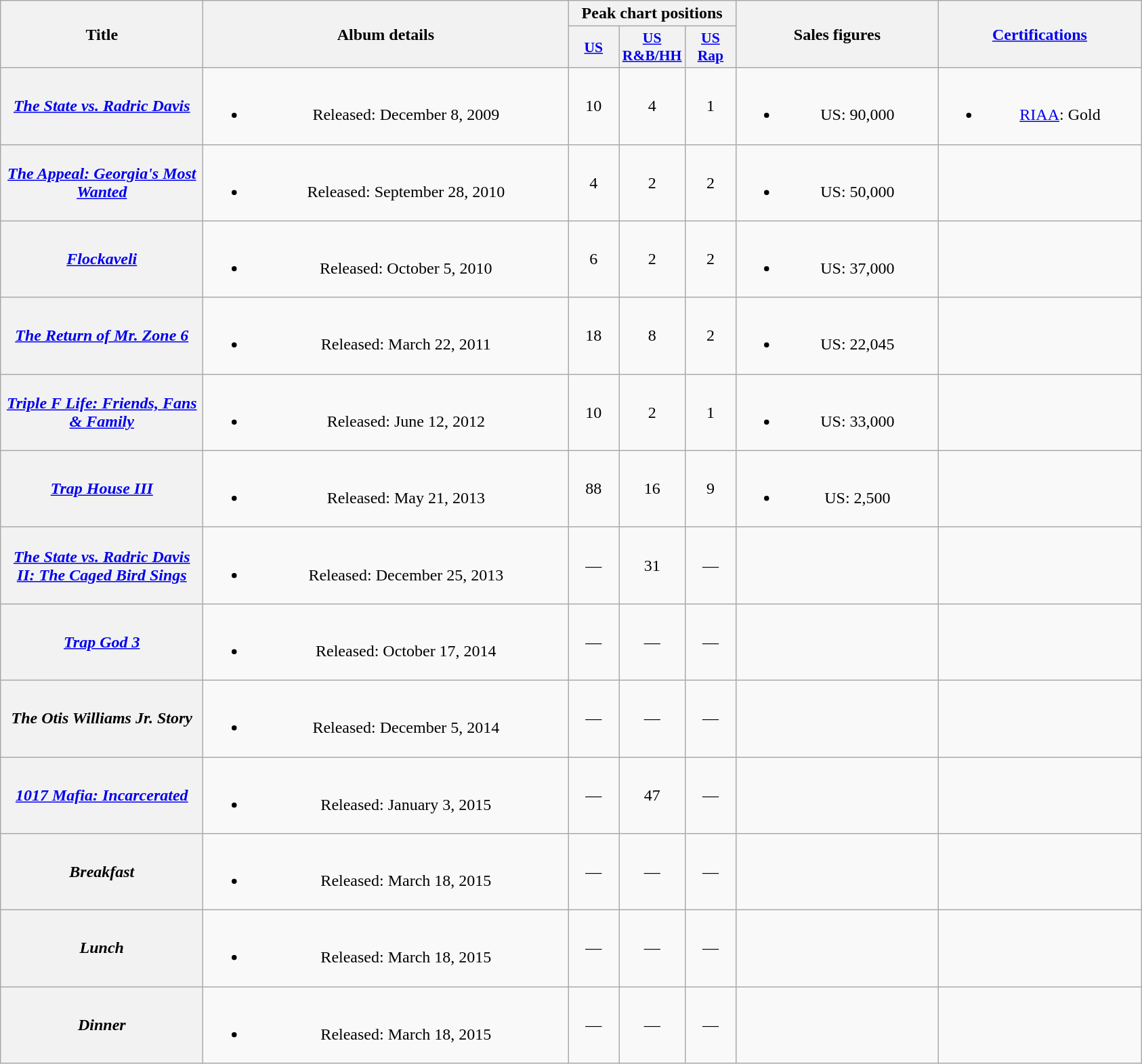<table class="wikitable plainrowheaders" style="text-align:center;">
<tr>
<th scope="col" rowspan="2" style="width:12em;">Title</th>
<th scope="col" rowspan="2" style="width:22em;">Album details</th>
<th colspan="3" scope="col">Peak chart positions</th>
<th scope="col" rowspan="2" style="width:12em;">Sales figures</th>
<th scope="col" rowspan="2" style="width:12em;"><a href='#'>Certifications</a></th>
</tr>
<tr>
<th scope="col" style="width:3em;font-size:90%;"><a href='#'>US</a></th>
<th scope="col" style="width:3em;font-size:90%;"><a href='#'>US<br>R&B/HH</a></th>
<th scope="col" style="width:3em;font-size:90%;"><a href='#'>US<br>Rap</a></th>
</tr>
<tr>
<th scope="row"><em><a href='#'>The State vs. Radric Davis</a></em><br></th>
<td><br><ul><li>Released: December 8, 2009</li></ul></td>
<td>10<br></td>
<td>4</td>
<td>1</td>
<td><br><ul><li>US: 90,000</li></ul></td>
<td><br><ul><li><a href='#'>RIAA</a>: Gold</li></ul></td>
</tr>
<tr>
<th scope="row"><em><a href='#'>The Appeal: Georgia's Most Wanted</a></em><br></th>
<td><br><ul><li>Released: September 28, 2010</li></ul></td>
<td>4<br></td>
<td>2</td>
<td>2</td>
<td><br><ul><li>US: 50,000</li></ul></td>
<td></td>
</tr>
<tr>
<th scope="row"><em><a href='#'>Flockaveli</a></em><br></th>
<td><br><ul><li>Released: October 5, 2010</li></ul></td>
<td>6<br></td>
<td>2</td>
<td>2</td>
<td><br><ul><li>US: 37,000</li></ul></td>
<td></td>
</tr>
<tr>
<th scope="row"><em><a href='#'>The Return of Mr. Zone 6</a></em><br></th>
<td><br><ul><li>Released: March 22, 2011</li></ul></td>
<td>18<br></td>
<td>8</td>
<td>2</td>
<td><br><ul><li>US: 22,045</li></ul></td>
<td></td>
</tr>
<tr>
<th scope="row"><em><a href='#'>Triple F Life: Friends, Fans & Family</a></em><br></th>
<td><br><ul><li>Released: June 12, 2012</li></ul></td>
<td>10<br></td>
<td>2</td>
<td>1</td>
<td><br><ul><li>US: 33,000</li></ul></td>
<td></td>
</tr>
<tr>
<th scope="row"><em><a href='#'>Trap House III</a></em><br></th>
<td><br><ul><li>Released: May 21, 2013</li></ul></td>
<td>88<br></td>
<td>16</td>
<td>9</td>
<td><br><ul><li>US: 2,500</li></ul></td>
<td></td>
</tr>
<tr>
<th scope="row"><em><a href='#'>The State vs. Radric Davis II: The Caged Bird Sings</a></em><br></th>
<td><br><ul><li>Released: December 25, 2013</li></ul></td>
<td>—</td>
<td>31</td>
<td>—</td>
<td></td>
<td></td>
</tr>
<tr>
<th scope="row"><em><a href='#'>Trap God 3</a></em><br></th>
<td><br><ul><li>Released: October 17, 2014</li></ul></td>
<td>—</td>
<td>—</td>
<td>—</td>
<td></td>
<td></td>
</tr>
<tr>
<th scope="row"><em>The Otis Williams Jr. Story</em><br></th>
<td><br><ul><li>Released: December 5, 2014</li></ul></td>
<td>—</td>
<td>—</td>
<td>—</td>
<td></td>
<td></td>
</tr>
<tr>
<th scope="row"><em><a href='#'>1017 Mafia: Incarcerated</a></em><br></th>
<td><br><ul><li>Released: January 3, 2015</li></ul></td>
<td>—</td>
<td>47</td>
<td>—</td>
<td></td>
<td></td>
</tr>
<tr>
<th scope="row"><em>Breakfast</em><br></th>
<td><br><ul><li>Released: March 18, 2015</li></ul></td>
<td>—</td>
<td>—</td>
<td>—</td>
<td></td>
<td></td>
</tr>
<tr>
<th scope="row"><em>Lunch</em><br></th>
<td><br><ul><li>Released: March 18, 2015</li></ul></td>
<td>—</td>
<td>—</td>
<td>—</td>
<td></td>
<td></td>
</tr>
<tr>
<th scope="row"><em>Dinner</em><br></th>
<td><br><ul><li>Released: March 18, 2015</li></ul></td>
<td>—</td>
<td>—</td>
<td>—</td>
<td></td>
<td></td>
</tr>
</table>
